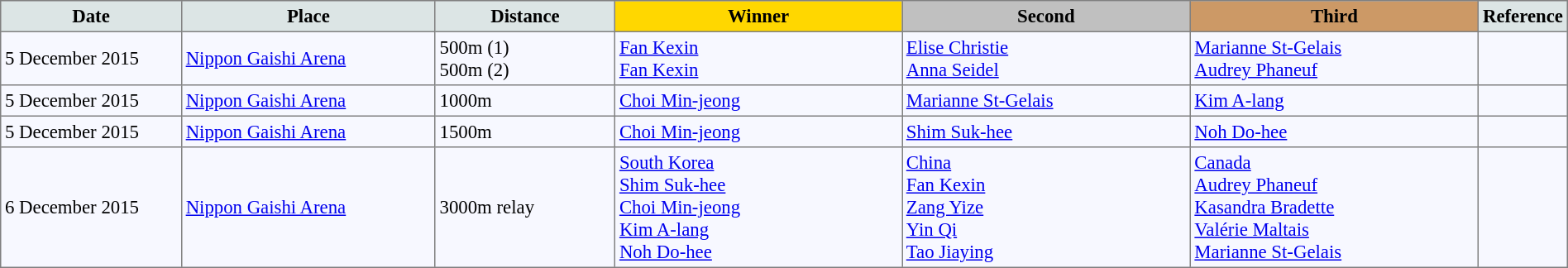<table cellpadding="3" cellspacing="0" border="1" style="background:#f7f8ff; font-size:95%; border:gray solid 1px; border-collapse:collapse;">
<tr style="background:#ccc; text-align:center;">
<td style="background:#dce5e5; width:150px;"><strong>Date</strong></td>
<td style="background:#dce5e5; width:220px;"><strong>Place</strong></td>
<td style="background:#dce5e5; width:150px;"><strong>Distance</strong></td>
<td style="background:gold; width:250px;"><strong>Winner</strong></td>
<td style="background:silver; width:250px;"><strong>Second</strong></td>
<td style="background:#c96; width:250px;"><strong>Third</strong></td>
<td style="background:#dce5e5; width:30px;"><strong>Reference</strong></td>
</tr>
<tr style="text-align:left;">
<td>5 December 2015</td>
<td><a href='#'>Nippon Gaishi Arena</a></td>
<td>500m (1)<br>500m (2)</td>
<td> <a href='#'>Fan Kexin</a><br> <a href='#'>Fan Kexin</a></td>
<td> <a href='#'>Elise Christie</a><br> <a href='#'>Anna Seidel</a></td>
<td> <a href='#'>Marianne St-Gelais</a><br> <a href='#'>Audrey Phaneuf</a></td>
<td></td>
</tr>
<tr style="text-align:left;">
<td>5 December 2015</td>
<td><a href='#'>Nippon Gaishi Arena</a></td>
<td>1000m</td>
<td> <a href='#'>Choi Min-jeong</a></td>
<td> <a href='#'>Marianne St-Gelais</a></td>
<td> <a href='#'>Kim A-lang</a></td>
<td></td>
</tr>
<tr style="text-align:left;">
<td>5 December 2015</td>
<td><a href='#'>Nippon Gaishi Arena</a></td>
<td>1500m</td>
<td> <a href='#'>Choi Min-jeong</a></td>
<td> <a href='#'>Shim Suk-hee</a></td>
<td> <a href='#'>Noh Do-hee</a></td>
<td></td>
</tr>
<tr style="text-align:left;">
<td>6 December 2015</td>
<td><a href='#'>Nippon Gaishi Arena</a></td>
<td>3000m relay</td>
<td> <a href='#'>South Korea</a><br><a href='#'>Shim Suk-hee</a><br><a href='#'>Choi Min-jeong</a><br><a href='#'>Kim A-lang</a><br><a href='#'>Noh Do-hee</a></td>
<td> <a href='#'>China</a><br><a href='#'>Fan Kexin</a><br><a href='#'>Zang Yize</a><br><a href='#'>Yin Qi</a><br><a href='#'>Tao Jiaying</a></td>
<td> <a href='#'>Canada</a><br><a href='#'>Audrey Phaneuf</a><br><a href='#'>Kasandra Bradette</a><br><a href='#'>Valérie Maltais</a><br><a href='#'>Marianne St-Gelais</a></td>
<td></td>
</tr>
</table>
